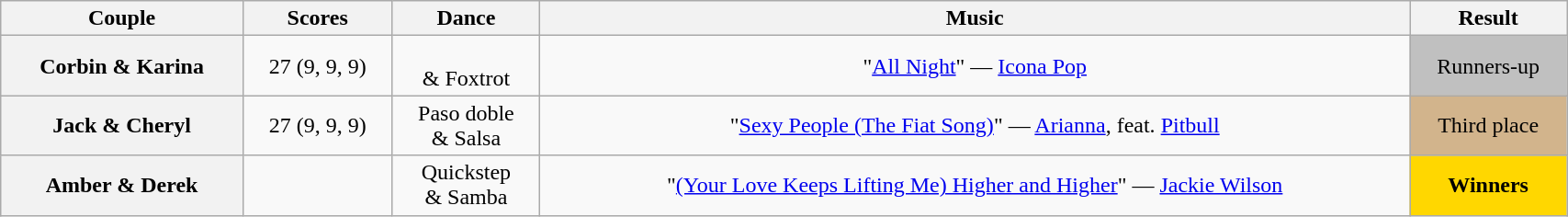<table class="wikitable sortable" style="text-align:center; width:90%">
<tr>
<th scope="col">Couple</th>
<th scope="col">Scores</th>
<th scope="col" class="unsortable">Dance</th>
<th scope="col" class="unsortable">Music</th>
<th scope="col" class="unsortable">Result</th>
</tr>
<tr>
<th scope="row">Corbin & Karina</th>
<td>27 (9, 9, 9)</td>
<td><br>& Foxtrot</td>
<td>"<a href='#'>All Night</a>" — <a href='#'>Icona Pop</a></td>
<td bgcolor=silver>Runners-up</td>
</tr>
<tr>
<th scope="row">Jack & Cheryl</th>
<td>27 (9, 9, 9)</td>
<td>Paso doble<br>& Salsa</td>
<td>"<a href='#'>Sexy People (The Fiat Song)</a>" — <a href='#'>Arianna</a>, feat. <a href='#'>Pitbull</a></td>
<td bgcolor=tan>Third place</td>
</tr>
<tr>
<th scope="row">Amber & Derek</th>
<td></td>
<td>Quickstep<br>& Samba</td>
<td>"<a href='#'>(Your Love Keeps Lifting Me) Higher and Higher</a>" — <a href='#'>Jackie Wilson</a></td>
<td bgcolor=gold><strong>Winners</strong></td>
</tr>
</table>
